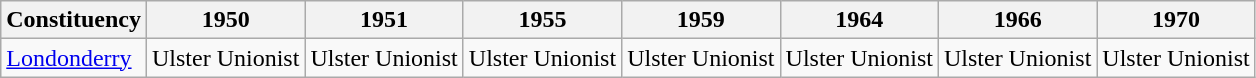<table class="wikitable sortable">
<tr>
<th>Constituency</th>
<th>1950</th>
<th>1951</th>
<th>1955</th>
<th>1959</th>
<th>1964</th>
<th>1966</th>
<th>1970</th>
</tr>
<tr>
<td><a href='#'>Londonderry</a></td>
<td bgcolor=>Ulster Unionist</td>
<td bgcolor=>Ulster Unionist</td>
<td bgcolor=>Ulster Unionist</td>
<td bgcolor=>Ulster Unionist</td>
<td bgcolor=>Ulster Unionist</td>
<td bgcolor=>Ulster Unionist</td>
<td bgcolor=>Ulster Unionist</td>
</tr>
</table>
